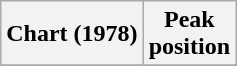<table class="wikitable sortable plainrowheaders" style="text-align:center">
<tr>
<th scope="col">Chart (1978)</th>
<th scope="col">Peak<br>position</th>
</tr>
<tr>
</tr>
</table>
